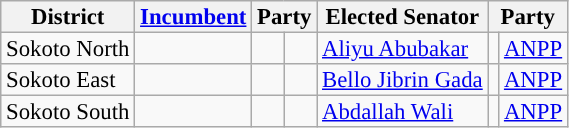<table class="sortable wikitable" style="font-size:95%;line-height:14px;">
<tr>
<th class="unsortable">District</th>
<th class="unsortable"><a href='#'>Incumbent</a></th>
<th colspan="2">Party</th>
<th class="unsortable">Elected Senator</th>
<th colspan="2">Party</th>
</tr>
<tr>
<td>Sokoto North</td>
<td></td>
<td></td>
<td></td>
<td><a href='#'>Aliyu Abubakar</a></td>
<td style="background:"></td>
<td><a href='#'>ANPP</a></td>
</tr>
<tr>
<td>Sokoto East</td>
<td></td>
<td></td>
<td></td>
<td><a href='#'>Bello Jibrin Gada</a></td>
<td style="background:"></td>
<td><a href='#'>ANPP</a></td>
</tr>
<tr>
<td>Sokoto South</td>
<td></td>
<td></td>
<td></td>
<td><a href='#'>Abdallah Wali</a></td>
<td style="background:"></td>
<td><a href='#'>ANPP</a></td>
</tr>
</table>
